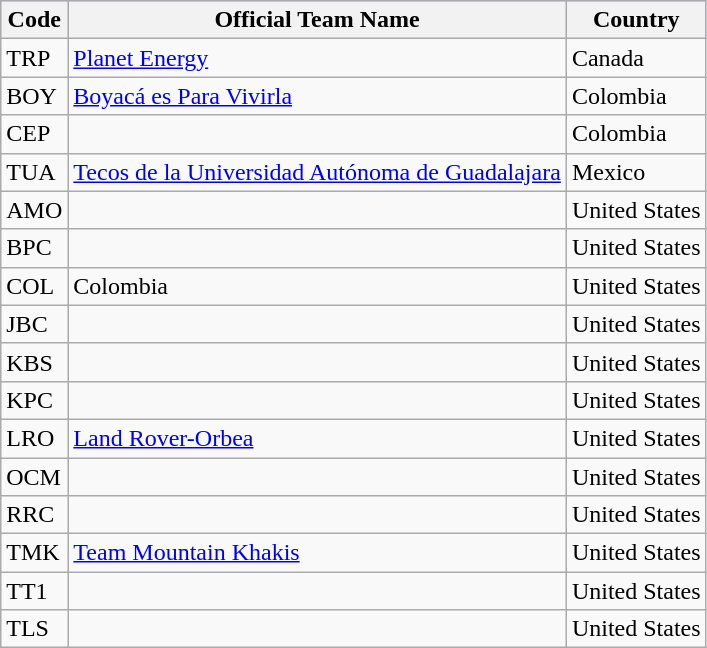<table class="wikitable">
<tr style="background:#ccccff;">
<th>Code</th>
<th>Official Team Name</th>
<th>Country</th>
</tr>
<tr>
<td>TRP</td>
<td><a href='#'>Planet Energy</a></td>
<td>Canada</td>
</tr>
<tr>
<td>BOY</td>
<td><a href='#'>Boyacá es Para Vivirla</a></td>
<td>Colombia</td>
</tr>
<tr>
<td>CEP</td>
<td></td>
<td>Colombia</td>
</tr>
<tr>
<td>TUA</td>
<td><a href='#'>Tecos de la Universidad Autónoma de Guadalajara</a></td>
<td>Mexico</td>
</tr>
<tr>
<td>AMO</td>
<td></td>
<td>United States</td>
</tr>
<tr>
<td>BPC</td>
<td></td>
<td>United States</td>
</tr>
<tr>
<td>COL</td>
<td>Colombia</td>
<td>United States</td>
</tr>
<tr>
<td>JBC</td>
<td></td>
<td>United States</td>
</tr>
<tr>
<td>KBS</td>
<td></td>
<td>United States</td>
</tr>
<tr>
<td>KPC</td>
<td></td>
<td>United States</td>
</tr>
<tr>
<td>LRO</td>
<td><a href='#'>Land Rover-Orbea</a></td>
<td>United States</td>
</tr>
<tr>
<td>OCM</td>
<td></td>
<td>United States</td>
</tr>
<tr>
<td>RRC</td>
<td></td>
<td>United States</td>
</tr>
<tr>
<td>TMK</td>
<td><a href='#'>Team Mountain Khakis</a></td>
<td>United States</td>
</tr>
<tr>
<td>TT1</td>
<td></td>
<td>United States</td>
</tr>
<tr>
<td>TLS</td>
<td></td>
<td>United States</td>
</tr>
</table>
